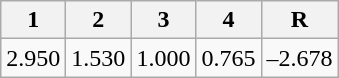<table class=wikitable>
<tr>
<th>1</th>
<th>2</th>
<th>3</th>
<th>4</th>
<th>R</th>
</tr>
<tr>
<td>2.950</td>
<td>1.530</td>
<td>1.000</td>
<td>0.765</td>
<td>–2.678</td>
</tr>
</table>
